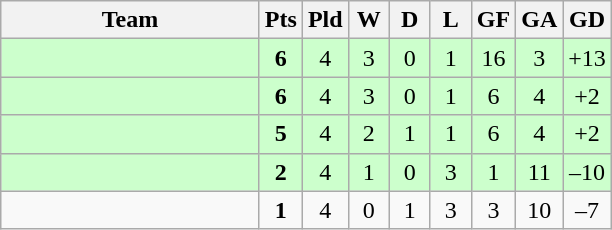<table class=wikitable style="text-align:center">
<tr>
<th width=165>Team</th>
<th width=20>Pts</th>
<th width=20>Pld</th>
<th width=20>W</th>
<th width=20>D</th>
<th width=20>L</th>
<th width=20>GF</th>
<th width=20>GA</th>
<th width=20>GD</th>
</tr>
<tr align=center style="background:#ccffcc;">
<td style="text-align:left;"></td>
<td><strong>6</strong></td>
<td>4</td>
<td>3</td>
<td>0</td>
<td>1</td>
<td>16</td>
<td>3</td>
<td>+13</td>
</tr>
<tr align=center style="background:#ccffcc;">
<td style="text-align:left;"></td>
<td><strong>6</strong></td>
<td>4</td>
<td>3</td>
<td>0</td>
<td>1</td>
<td>6</td>
<td>4</td>
<td>+2</td>
</tr>
<tr align=center style="background:#ccffcc;">
<td style="text-align:left;"></td>
<td><strong>5</strong></td>
<td>4</td>
<td>2</td>
<td>1</td>
<td>1</td>
<td>6</td>
<td>4</td>
<td>+2</td>
</tr>
<tr align=center  style="background:#ccffcc;">
<td style="text-align:left;"></td>
<td><strong>2</strong></td>
<td>4</td>
<td>1</td>
<td>0</td>
<td>3</td>
<td>1</td>
<td>11</td>
<td>–10</td>
</tr>
<tr align=center>
<td style="text-align:left;"></td>
<td><strong>1</strong></td>
<td>4</td>
<td>0</td>
<td>1</td>
<td>3</td>
<td>3</td>
<td>10</td>
<td>–7</td>
</tr>
</table>
